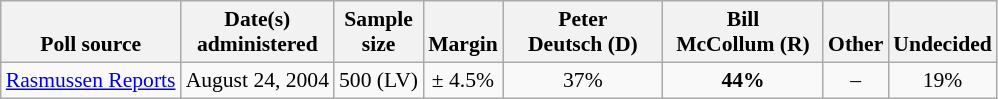<table class="wikitable" style="font-size:90%;text-align:center;">
<tr valign=bottom>
<th>Poll source</th>
<th>Date(s)<br>administered</th>
<th>Sample<br>size</th>
<th>Margin<br></th>
<th style="width:100px;">Peter<br>Deutsch (D)</th>
<th style="width:100px;">Bill<br>McCollum (R)</th>
<th>Other</th>
<th>Undecided</th>
</tr>
<tr>
<td style="text-align:left;"><a href='#'>Rasmussen Reports</a></td>
<td>August 24, 2004</td>
<td>500 (LV)</td>
<td>± 4.5%</td>
<td>37%</td>
<td><strong>44%</strong></td>
<td>–</td>
<td>19%</td>
</tr>
</table>
